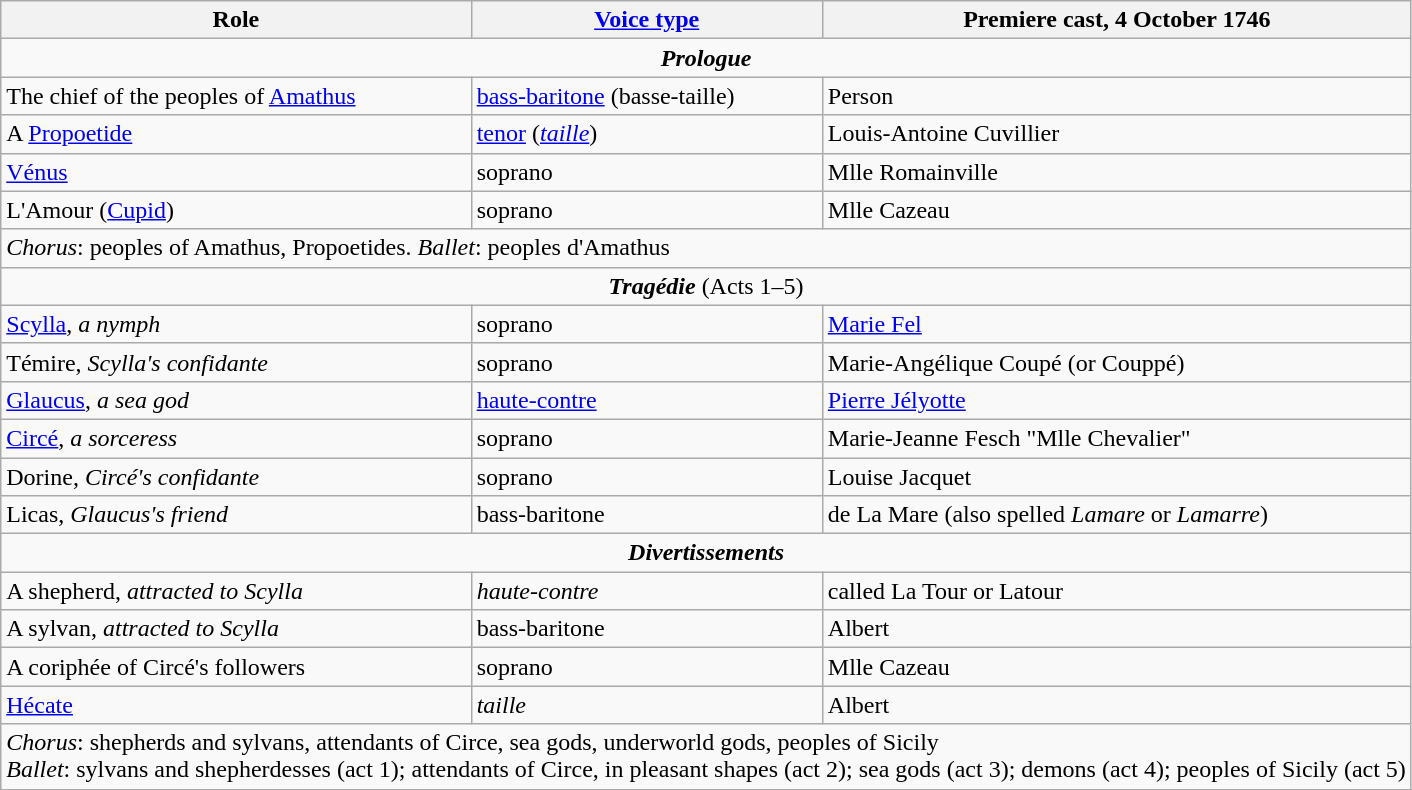<table class="wikitable">
<tr>
<th>Role</th>
<th><a href='#'>Voice type</a></th>
<th>Premiere cast, 4 October 1746</th>
</tr>
<tr>
<td colspan="3" style="text-align:center;"><strong><em>Prologue</em></strong></td>
</tr>
<tr>
<td>The chief of the peoples of <a href='#'>Amathus</a></td>
<td><a href='#'>bass-baritone</a> (basse-taille)</td>
<td>Person</td>
</tr>
<tr>
<td>A <a href='#'>Propoetide</a></td>
<td><a href='#'>tenor</a> (<em><a href='#'>taille</a></em>)</td>
<td>Louis-Antoine Cuvillier</td>
</tr>
<tr>
<td><a href='#'>Vénus</a></td>
<td>soprano</td>
<td>Mlle Romainville</td>
</tr>
<tr>
<td>L'Amour (<a href='#'>Cupid</a>)</td>
<td>soprano</td>
<td>Mlle Cazeau</td>
</tr>
<tr>
<td colspan="3"><em>Chorus</em>: peoples of Amathus, Propoetides. <em>Ballet</em>: peoples d'Amathus</td>
</tr>
<tr>
<td colspan="3" style="text-align:center;"><strong><em>Tragédie</em></strong> (Acts 1–5)</td>
</tr>
<tr>
<td><a href='#'>Scylla</a>, <em>a nymph</em></td>
<td>soprano</td>
<td><a href='#'>Marie Fel</a></td>
</tr>
<tr>
<td>Témire, <em>Scylla's confidante</em></td>
<td>soprano</td>
<td>Marie-Angélique Coupé (or Couppé)</td>
</tr>
<tr>
<td><a href='#'>Glaucus</a>, <em>a sea god</em></td>
<td><a href='#'>haute-contre</a></td>
<td><a href='#'>Pierre Jélyotte</a></td>
</tr>
<tr>
<td><a href='#'>Circé</a>, <em>a sorceress</em></td>
<td>soprano</td>
<td>Marie-Jeanne Fesch "Mlle Chevalier"</td>
</tr>
<tr>
<td>Dorine, <em>Circé's confidante</em></td>
<td>soprano</td>
<td>Louise Jacquet</td>
</tr>
<tr>
<td>Licas, <em>Glaucus's friend</em></td>
<td>bass-baritone</td>
<td>de La Mare (also spelled <em>Lamare</em> or <em>Lamarre</em>)</td>
</tr>
<tr>
<td colspan="3" style="text-align:center;"><strong><em>Divertissements</em></strong></td>
</tr>
<tr>
<td>A shepherd, <em>attracted to Scylla</em></td>
<td><em>haute-contre</em></td>
<td> called La Tour or Latour</td>
</tr>
<tr>
<td>A sylvan, <em>attracted to Scylla</em></td>
<td>bass-baritone</td>
<td>Albert</td>
</tr>
<tr>
<td>A coriphée of Circé's followers</td>
<td>soprano</td>
<td>Mlle Cazeau</td>
</tr>
<tr>
<td><a href='#'>Hécate</a></td>
<td><em>taille</em></td>
<td>Albert</td>
</tr>
<tr>
<td colspan="3"><em>Chorus</em>: shepherds and sylvans, attendants of Circe, sea gods, underworld gods, peoples of Sicily<br><em>Ballet</em>: sylvans and shepherdesses (act 1); attendants of Circe, in pleasant shapes (act 2); sea gods (act 3); demons (act 4); peoples of Sicily (act 5)</td>
</tr>
<tr>
</tr>
</table>
